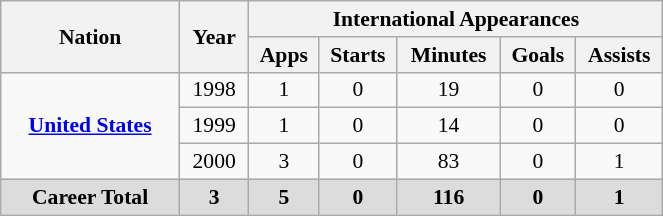<table class="wikitable" style=font-size:90% text-align: center width=35%>
<tr>
<th rowspan=2 width=20%>Nation</th>
<th rowspan=2 width=7%>Year</th>
<th colspan=5 width=30%>International Appearances</th>
</tr>
<tr>
<th align=center>Apps</th>
<th align=center>Starts</th>
<th align=center>Minutes</th>
<th align=center>Goals</th>
<th align=center>Assists</th>
</tr>
<tr>
<td rowspan=3 align=center><strong><a href='#'>United States</a></strong></td>
<td align=center>1998</td>
<td align=center>1</td>
<td align=center>0</td>
<td align=center>19</td>
<td align=center>0</td>
<td align=center>0</td>
</tr>
<tr>
<td align=center>1999</td>
<td align=center>1</td>
<td align=center>0</td>
<td align=center>14</td>
<td align=center>0</td>
<td align=center>0</td>
</tr>
<tr>
<td align=center>2000</td>
<td align=center>3</td>
<td align=center>0</td>
<td align=center>83</td>
<td align=center>0</td>
<td align=center>1</td>
</tr>
<tr>
<th style="background: #DCDCDC" align=center>Career Total</th>
<th style="background: #DCDCDC" align=center>3</th>
<th style="background: #DCDCDC" align=center>5</th>
<th style="background: #DCDCDC" align=center>0</th>
<th style="background: #DCDCDC" align=center>116</th>
<th style="background: #DCDCDC" align=center>0</th>
<th style="background: #DCDCDC" align=center>1</th>
</tr>
</table>
